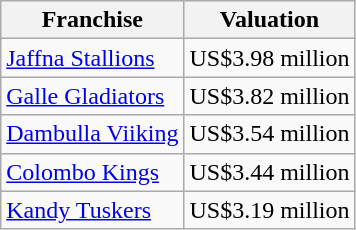<table class="wikitable">
<tr>
<th>Franchise</th>
<th>Valuation</th>
</tr>
<tr>
<td><a href='#'>Jaffna Stallions</a></td>
<td>US$3.98 million</td>
</tr>
<tr>
<td><a href='#'>Galle Gladiators</a></td>
<td>US$3.82 million</td>
</tr>
<tr>
<td><a href='#'>Dambulla Viiking</a></td>
<td>US$3.54 million</td>
</tr>
<tr>
<td><a href='#'>Colombo Kings</a></td>
<td>US$3.44 million</td>
</tr>
<tr>
<td><a href='#'>Kandy Tuskers</a></td>
<td>US$3.19 million</td>
</tr>
</table>
